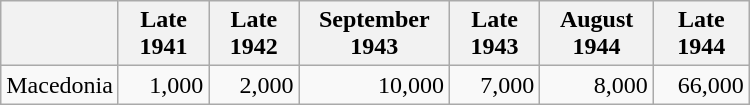<table class="wikitable"  style="text-align:right; width:500px;">
<tr>
<th></th>
<th>Late 1941</th>
<th>Late 1942</th>
<th>September 1943</th>
<th>Late 1943</th>
<th>August 1944</th>
<th>Late 1944</th>
</tr>
<tr>
<td align=left>Macedonia</td>
<td>1,000</td>
<td>2,000</td>
<td>10,000</td>
<td>7,000</td>
<td>8,000</td>
<td>66,000</td>
</tr>
</table>
